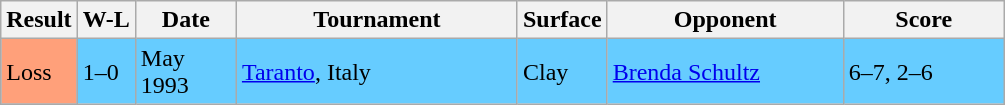<table class="sortable wikitable">
<tr>
<th>Result</th>
<th class="unsortable">W-L</th>
<th style="width:60px">Date</th>
<th style="width:180px">Tournament</th>
<th style="width:50px">Surface</th>
<th style="width:150px">Opponent</th>
<th style="width:100px" class="unsortable">Score</th>
</tr>
<tr style="background:#6cf;">
<td style="background:#ffa07a;">Loss</td>
<td>1–0</td>
<td>May 1993</td>
<td><a href='#'>Taranto</a>, Italy</td>
<td>Clay</td>
<td> <a href='#'>Brenda Schultz</a></td>
<td>6–7, 2–6</td>
</tr>
</table>
